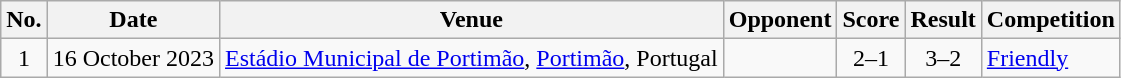<table class="wikitable sortable">
<tr>
<th scope="col">No.</th>
<th scope="col">Date</th>
<th scope="col">Venue</th>
<th scope="col">Opponent</th>
<th scope="col">Score</th>
<th scope="col">Result</th>
<th scope="col">Competition</th>
</tr>
<tr>
<td align="center">1</td>
<td>16 October 2023</td>
<td><a href='#'>Estádio Municipal de Portimão</a>, <a href='#'>Portimão</a>, Portugal</td>
<td></td>
<td align="center">2–1</td>
<td align="center">3–2</td>
<td><a href='#'>Friendly</a></td>
</tr>
</table>
